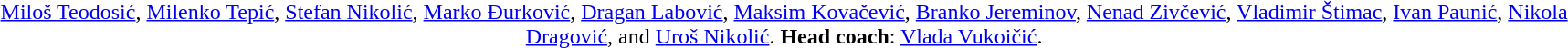<table width=95%>
<tr align=center>
<td><br><a href='#'>Miloš Teodosić</a>, <a href='#'>Milenko Tepić</a>, <a href='#'>Stefan Nikolić</a>, <a href='#'>Marko Đurković</a>, <a href='#'>Dragan Labović</a>, <a href='#'>Maksim Kovačević</a>, <a href='#'>Branko Jereminov</a>, <a href='#'>Nenad Zivčević</a>, <a href='#'>Vladimir Štimac</a>, <a href='#'>Ivan Paunić</a>, <a href='#'>Nikola Dragović</a>, and <a href='#'>Uroš Nikolić</a>.
<strong>Head coach</strong>: <a href='#'>Vlada Vukoičić</a>.</td>
</tr>
</table>
